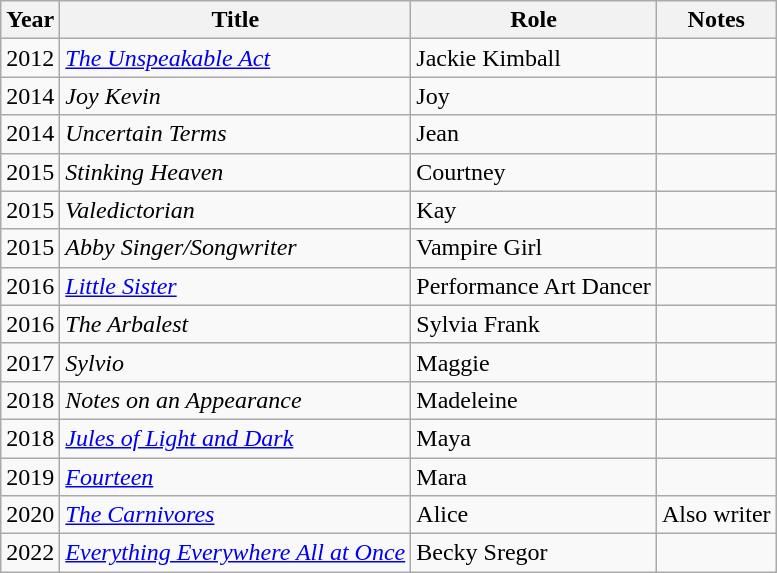<table class="wikitable sortable">
<tr>
<th>Year</th>
<th>Title</th>
<th>Role</th>
<th>Notes</th>
</tr>
<tr>
<td>2012</td>
<td><em><a href='#'>The Unspeakable Act</a></em></td>
<td>Jackie Kimball</td>
<td></td>
</tr>
<tr>
<td>2014</td>
<td><em>Joy Kevin</em></td>
<td>Joy</td>
<td></td>
</tr>
<tr>
<td>2014</td>
<td><em>Uncertain Terms</em></td>
<td>Jean</td>
<td></td>
</tr>
<tr>
<td>2015</td>
<td><em>Stinking Heaven</em></td>
<td>Courtney</td>
<td></td>
</tr>
<tr>
<td>2015</td>
<td><em>Valedictorian</em></td>
<td>Kay</td>
<td></td>
</tr>
<tr>
<td>2015</td>
<td><em>Abby Singer/Songwriter</em></td>
<td>Vampire Girl</td>
<td></td>
</tr>
<tr>
<td>2016</td>
<td><a href='#'><em>Little Sister</em></a></td>
<td>Performance Art Dancer</td>
<td></td>
</tr>
<tr>
<td>2016</td>
<td><em>The Arbalest</em></td>
<td>Sylvia Frank</td>
<td></td>
</tr>
<tr>
<td>2017</td>
<td><em>Sylvio</em></td>
<td>Maggie</td>
<td></td>
</tr>
<tr>
<td>2018</td>
<td><em>Notes on an Appearance</em></td>
<td>Madeleine</td>
<td></td>
</tr>
<tr>
<td>2018</td>
<td><em><a href='#'>Jules of Light and Dark</a></em></td>
<td>Maya</td>
<td></td>
</tr>
<tr>
<td>2019</td>
<td><a href='#'><em>Fourteen</em></a></td>
<td>Mara</td>
<td></td>
</tr>
<tr>
<td>2020</td>
<td><em><a href='#'>The Carnivores</a></em></td>
<td>Alice</td>
<td>Also writer</td>
</tr>
<tr>
<td>2022</td>
<td><em><a href='#'>Everything Everywhere All at Once</a></em></td>
<td>Becky Sregor</td>
<td></td>
</tr>
</table>
